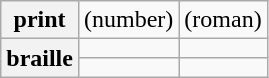<table class="wikitable">
<tr align=center>
<th>print</th>
<td>(number)</td>
<td>(roman)</td>
</tr>
<tr align=center>
<th rowspan=2>braille</th>
<td></td>
<td></td>
</tr>
<tr align=center>
<td></td>
<td></td>
</tr>
</table>
